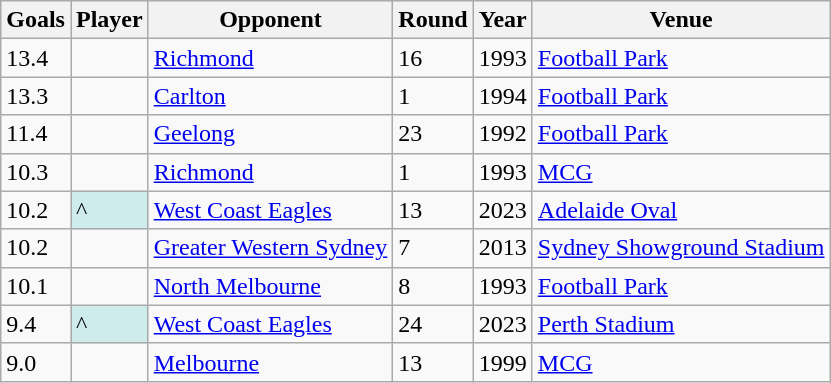<table class="wikitable sortable">
<tr>
<th><strong>Goals</strong></th>
<th><strong>Player</strong></th>
<th><strong>Opponent</strong></th>
<th>Round</th>
<th>Year</th>
<th>Venue</th>
</tr>
<tr>
<td>13.4</td>
<td></td>
<td><a href='#'>Richmond</a></td>
<td>16</td>
<td>1993</td>
<td><a href='#'>Football Park</a></td>
</tr>
<tr>
<td>13.3</td>
<td></td>
<td><a href='#'>Carlton</a></td>
<td>1</td>
<td>1994</td>
<td><a href='#'>Football Park</a></td>
</tr>
<tr>
<td>11.4</td>
<td></td>
<td><a href='#'>Geelong</a></td>
<td>23</td>
<td>1992</td>
<td><a href='#'>Football Park</a></td>
</tr>
<tr>
<td>10.3</td>
<td></td>
<td><a href='#'>Richmond</a></td>
<td>1</td>
<td>1993</td>
<td><a href='#'>MCG</a></td>
</tr>
<tr>
<td>10.2</td>
<td style="text-align:left; background:#cfecec;">^</td>
<td><a href='#'>West Coast Eagles</a></td>
<td>13</td>
<td>2023</td>
<td><a href='#'>Adelaide Oval</a></td>
</tr>
<tr>
<td>10.2</td>
<td></td>
<td><a href='#'>Greater Western Sydney</a></td>
<td>7</td>
<td>2013</td>
<td><a href='#'>Sydney Showground Stadium</a></td>
</tr>
<tr>
<td>10.1</td>
<td></td>
<td><a href='#'>North Melbourne</a></td>
<td>8</td>
<td>1993</td>
<td><a href='#'>Football Park</a></td>
</tr>
<tr>
<td>9.4</td>
<td style="text-align:left; background:#cfecec;">^</td>
<td><a href='#'>West Coast Eagles</a></td>
<td>24</td>
<td>2023</td>
<td><a href='#'>Perth Stadium</a></td>
</tr>
<tr>
<td>9.0</td>
<td></td>
<td><a href='#'>Melbourne</a></td>
<td>13</td>
<td>1999</td>
<td><a href='#'>MCG</a></td>
</tr>
</table>
